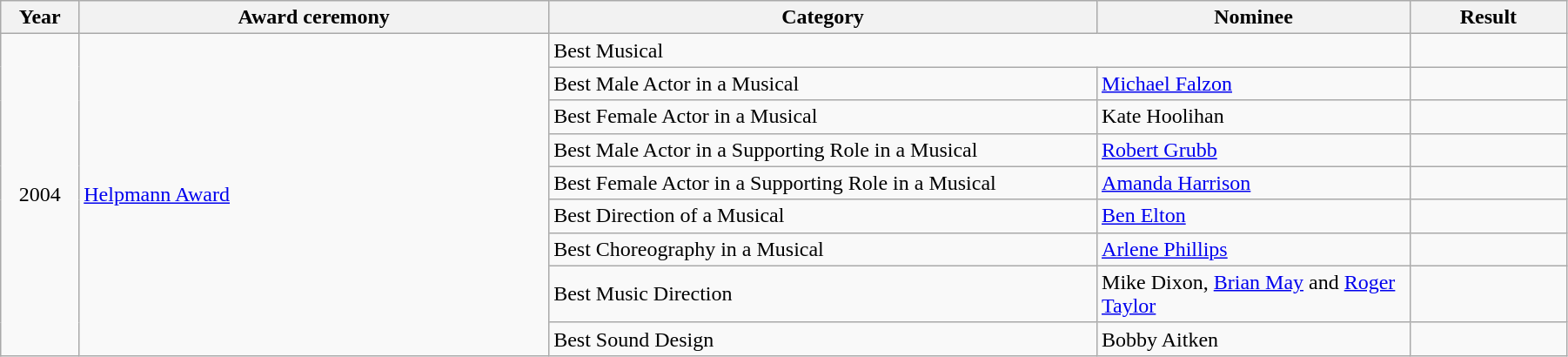<table class="wikitable" style="width:95%;">
<tr>
<th style="width:5%;">Year</th>
<th style="width:30%;">Award ceremony</th>
<th style="width:35%;">Category</th>
<th style="width:20%;">Nominee</th>
<th style="width:10%;">Result</th>
</tr>
<tr>
<td rowspan="9" style="text-align:center;">2004</td>
<td rowspan="9"><a href='#'>Helpmann Award</a></td>
<td colspan="2">Best Musical</td>
<td></td>
</tr>
<tr>
<td>Best Male Actor in a Musical</td>
<td><a href='#'>Michael Falzon</a></td>
<td></td>
</tr>
<tr>
<td>Best Female Actor in a Musical</td>
<td>Kate Hoolihan</td>
<td></td>
</tr>
<tr>
<td>Best Male Actor in a Supporting Role in a Musical</td>
<td><a href='#'>Robert Grubb</a></td>
<td></td>
</tr>
<tr>
<td>Best Female Actor in a Supporting Role in a Musical</td>
<td><a href='#'>Amanda Harrison</a></td>
<td></td>
</tr>
<tr>
<td>Best Direction of a Musical</td>
<td><a href='#'>Ben Elton</a></td>
<td></td>
</tr>
<tr>
<td>Best Choreography in a Musical</td>
<td><a href='#'>Arlene Phillips</a></td>
<td></td>
</tr>
<tr>
<td>Best Music Direction</td>
<td>Mike Dixon, <a href='#'>Brian May</a> and <a href='#'>Roger Taylor</a></td>
<td></td>
</tr>
<tr>
<td>Best Sound Design</td>
<td>Bobby Aitken</td>
<td></td>
</tr>
</table>
